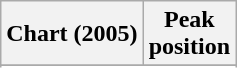<table class="wikitable plainrowheaders unsortable" border="1">
<tr>
<th scope="col">Chart (2005)</th>
<th scope="col">Peak<br>position</th>
</tr>
<tr>
</tr>
<tr>
</tr>
</table>
